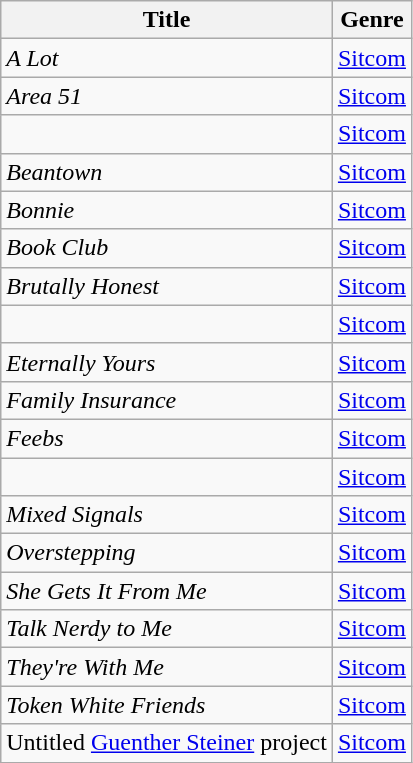<table class="wikitable sortable">
<tr>
<th>Title</th>
<th>Genre</th>
</tr>
<tr>
<td><em>A Lot</em></td>
<td><a href='#'>Sitcom</a></td>
</tr>
<tr>
<td><em>Area 51</em></td>
<td><a href='#'>Sitcom</a></td>
</tr>
<tr>
<td><em></em></td>
<td><a href='#'>Sitcom</a></td>
</tr>
<tr>
<td><em>Beantown</em></td>
<td><a href='#'>Sitcom</a></td>
</tr>
<tr>
<td><em>Bonnie</em></td>
<td><a href='#'>Sitcom</a></td>
</tr>
<tr>
<td><em>Book Club</em></td>
<td><a href='#'>Sitcom</a></td>
</tr>
<tr>
<td><em>Brutally Honest</em></td>
<td><a href='#'>Sitcom</a></td>
</tr>
<tr>
<td><em></em></td>
<td><a href='#'>Sitcom</a></td>
</tr>
<tr>
<td><em>Eternally Yours</em></td>
<td><a href='#'>Sitcom</a></td>
</tr>
<tr>
<td><em>Family Insurance</em></td>
<td><a href='#'>Sitcom</a></td>
</tr>
<tr>
<td><em>Feebs</em></td>
<td><a href='#'>Sitcom</a></td>
</tr>
<tr>
<td><em></em></td>
<td><a href='#'>Sitcom</a></td>
</tr>
<tr>
<td><em>Mixed Signals</em></td>
<td><a href='#'>Sitcom</a></td>
</tr>
<tr>
<td><em>Overstepping</em></td>
<td><a href='#'>Sitcom</a></td>
</tr>
<tr>
<td><em>She Gets It From Me</em></td>
<td><a href='#'>Sitcom</a></td>
</tr>
<tr>
<td><em>Talk Nerdy to Me</em></td>
<td><a href='#'>Sitcom</a></td>
</tr>
<tr>
<td><em>They're With Me</em></td>
<td><a href='#'>Sitcom</a></td>
</tr>
<tr>
<td><em>Token White Friends</em></td>
<td><a href='#'>Sitcom</a></td>
</tr>
<tr>
<td>Untitled <a href='#'>Guenther Steiner</a> project</td>
<td><a href='#'>Sitcom</a></td>
</tr>
</table>
